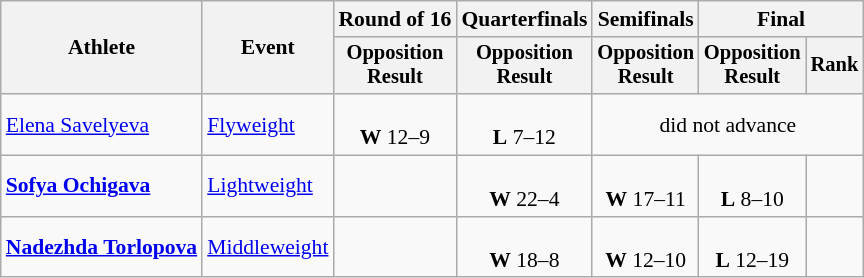<table class="wikitable" style="font-size:90%">
<tr>
<th rowspan="2">Athlete</th>
<th rowspan="2">Event</th>
<th>Round of 16</th>
<th>Quarterfinals</th>
<th>Semifinals</th>
<th colspan=2>Final</th>
</tr>
<tr style="font-size:95%">
<th>Opposition<br>Result</th>
<th>Opposition<br>Result</th>
<th>Opposition<br>Result</th>
<th>Opposition<br>Result</th>
<th>Rank</th>
</tr>
<tr align=center>
<td align=left><a href='#'>Elena Savelyeva</a></td>
<td align=left><a href='#'>Flyweight</a></td>
<td><br><strong>W</strong> 12–9</td>
<td><br><strong>L</strong> 7–12</td>
<td colspan=3>did not advance</td>
</tr>
<tr align=center>
<td align=left><strong><a href='#'>Sofya Ochigava</a></strong></td>
<td align=left><a href='#'>Lightweight</a></td>
<td></td>
<td><br><strong>W</strong> 22–4</td>
<td><br><strong>W</strong> 17–11</td>
<td><br><strong>L</strong> 8–10</td>
<td></td>
</tr>
<tr align=center>
<td align=left><strong><a href='#'>Nadezhda Torlopova</a></strong></td>
<td align=left><a href='#'>Middleweight</a></td>
<td></td>
<td><br><strong>W</strong> 18–8</td>
<td><br><strong>W</strong> 12–10</td>
<td><br><strong>L</strong> 12–19</td>
<td></td>
</tr>
</table>
